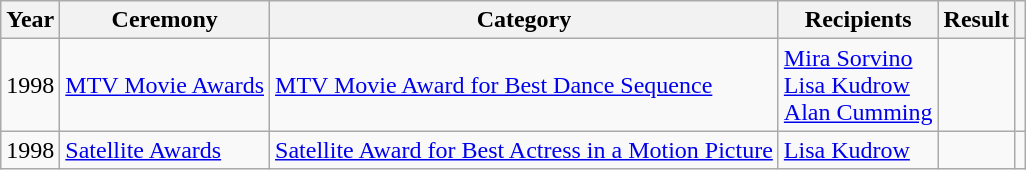<table class="wikitable">
<tr>
<th align="left">Year</th>
<th align="left">Ceremony</th>
<th align="left">Category</th>
<th align="left">Recipients</th>
<th align="left">Result</th>
<th align=“left”></th>
</tr>
<tr>
<td>1998</td>
<td><a href='#'>MTV Movie Awards</a></td>
<td><a href='#'>MTV Movie Award for Best Dance Sequence</a></td>
<td><a href='#'>Mira Sorvino</a><br><a href='#'>Lisa Kudrow</a><br><a href='#'>Alan Cumming</a></td>
<td></td>
<td></td>
</tr>
<tr>
<td>1998</td>
<td><a href='#'>Satellite Awards</a></td>
<td><a href='#'>Satellite Award for Best Actress in a Motion Picture</a></td>
<td><a href='#'>Lisa Kudrow</a></td>
<td></td>
<td></td>
</tr>
</table>
